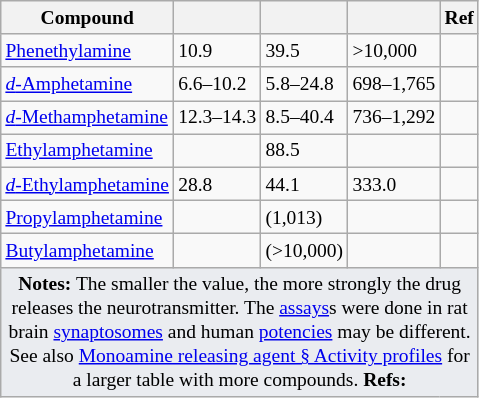<table class="wikitable" style="font-size:small;">
<tr>
<th>Compound</th>
<th data-sort-type="number"></th>
<th data-sort-type="number"></th>
<th data-sort-type="number"></th>
<th>Ref</th>
</tr>
<tr>
<td><a href='#'>Phenethylamine</a></td>
<td>10.9</td>
<td>39.5</td>
<td>>10,000</td>
<td></td>
</tr>
<tr>
<td><a href='#'><em>d</em>-Amphetamine</a></td>
<td>6.6–10.2</td>
<td>5.8–24.8</td>
<td>698–1,765</td>
<td></td>
</tr>
<tr>
<td><a href='#'><em>d</em>-Methamphetamine</a></td>
<td>12.3–14.3</td>
<td>8.5–40.4</td>
<td>736–1,292</td>
<td></td>
</tr>
<tr>
<td><a href='#'>Ethylamphetamine</a></td>
<td></td>
<td>88.5</td>
<td></td>
<td></td>
</tr>
<tr>
<td><a href='#'><em>d</em>-Ethylamphetamine</a></td>
<td>28.8</td>
<td>44.1</td>
<td>333.0</td>
<td></td>
</tr>
<tr>
<td><a href='#'>Propylamphetamine</a></td>
<td></td>
<td> (1,013)</td>
<td></td>
<td></td>
</tr>
<tr>
<td><a href='#'>Butylamphetamine</a></td>
<td></td>
<td> (>10,000)</td>
<td></td>
<td></td>
</tr>
<tr>
<td colspan="7" style="width: 1px; background-color:#eaecf0; text-align: center;"><strong>Notes:</strong> The smaller the value, the more strongly the drug releases the neurotransmitter. The <a href='#'>assays</a>s were done in rat brain <a href='#'>synaptosomes</a> and human <a href='#'>potencies</a> may be different. See also <a href='#'>Monoamine releasing agent § Activity profiles</a> for a larger table with more compounds. <strong>Refs:</strong> </td>
</tr>
</table>
